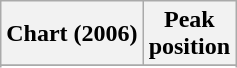<table class="wikitable plainrowheaders sortable">
<tr>
<th scope="col">Chart (2006)</th>
<th scope="col">Peak<br> position</th>
</tr>
<tr>
</tr>
<tr>
</tr>
<tr>
</tr>
<tr>
</tr>
</table>
